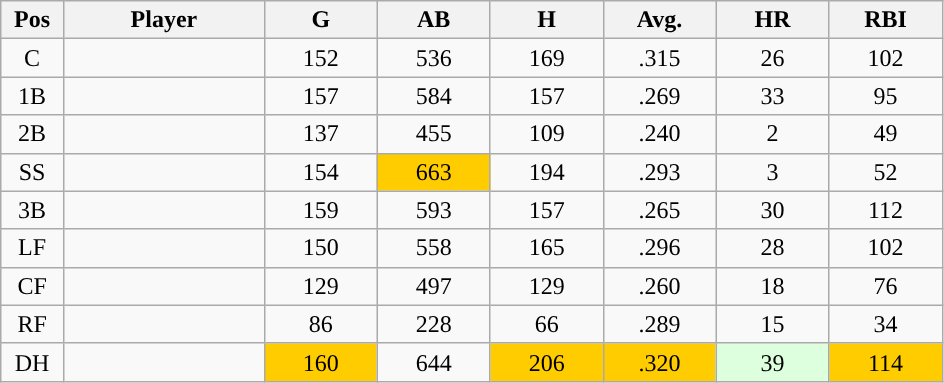<table class="wikitable sortable">
<tr>
<th bgcolor="#DDDDFF" width="5%">Pos</th>
<th bgcolor="#DDDDFF" width="16%">Player</th>
<th bgcolor="#DDDDFF" width="9%">G</th>
<th bgcolor="#DDDDFF" width="9%">AB</th>
<th bgcolor="#DDDDFF" width="9%">H</th>
<th bgcolor="#DDDDFF" width="9%">Avg.</th>
<th bgcolor="#DDDDFF" width="9%">HR</th>
<th bgcolor="#DDDDFF" width="9%">RBI</th>
</tr>
<tr align="center">
<td>C</td>
<td></td>
<td>152</td>
<td>536</td>
<td>169</td>
<td>.315</td>
<td>26</td>
<td>102</td>
</tr>
<tr align="center">
<td>1B</td>
<td></td>
<td>157</td>
<td>584</td>
<td>157</td>
<td>.269</td>
<td>33</td>
<td>95</td>
</tr>
<tr align="center">
<td>2B</td>
<td></td>
<td>137</td>
<td>455</td>
<td>109</td>
<td>.240</td>
<td>2</td>
<td>49</td>
</tr>
<tr align="center">
<td>SS</td>
<td></td>
<td>154</td>
<td style="background:#fc0;">663</td>
<td>194</td>
<td>.293</td>
<td>3</td>
<td>52</td>
</tr>
<tr align="center">
<td>3B</td>
<td></td>
<td>159</td>
<td>593</td>
<td>157</td>
<td>.265</td>
<td>30</td>
<td>112</td>
</tr>
<tr align="center">
<td>LF</td>
<td></td>
<td>150</td>
<td>558</td>
<td>165</td>
<td>.296</td>
<td>28</td>
<td>102</td>
</tr>
<tr align="center">
<td>CF</td>
<td></td>
<td>129</td>
<td>497</td>
<td>129</td>
<td>.260</td>
<td>18</td>
<td>76</td>
</tr>
<tr align="center">
<td>RF</td>
<td></td>
<td>86</td>
<td>228</td>
<td>66</td>
<td>.289</td>
<td>15</td>
<td>34</td>
</tr>
<tr align="center">
<td>DH</td>
<td></td>
<td style="background:#fc0;">160</td>
<td>644</td>
<td style="background:#fc0;">206</td>
<td style="background:#fc0;">.320</td>
<td style="background:#DDFFDD;">39</td>
<td style="background:#fc0;">114</td>
</tr>
</table>
